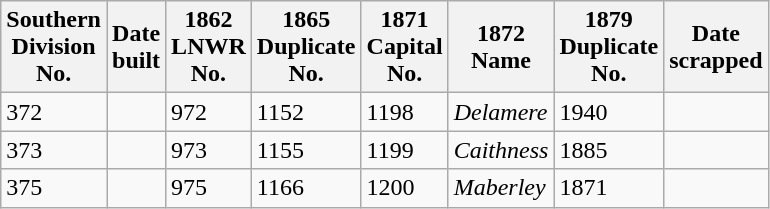<table class="wikitable sortable collapsible">
<tr>
<th>Southern<br>Division<br>No.</th>
<th>Date<br>built</th>
<th>1862<br>LNWR<br>No.</th>
<th>1865<br>Duplicate<br>No.</th>
<th>1871<br>Capital<br>No.</th>
<th>1872<br>Name</th>
<th>1879<br>Duplicate<br>No.</th>
<th>Date<br>scrapped</th>
</tr>
<tr>
<td>372</td>
<td></td>
<td>972</td>
<td>1152</td>
<td>1198</td>
<td><em>Delamere</em></td>
<td>1940</td>
<td></td>
</tr>
<tr>
<td>373</td>
<td></td>
<td>973</td>
<td>1155</td>
<td>1199</td>
<td><em>Caithness</em></td>
<td>1885</td>
<td></td>
</tr>
<tr>
<td>375</td>
<td></td>
<td>975</td>
<td>1166</td>
<td>1200</td>
<td><em>Maberley</em></td>
<td>1871</td>
<td></td>
</tr>
</table>
